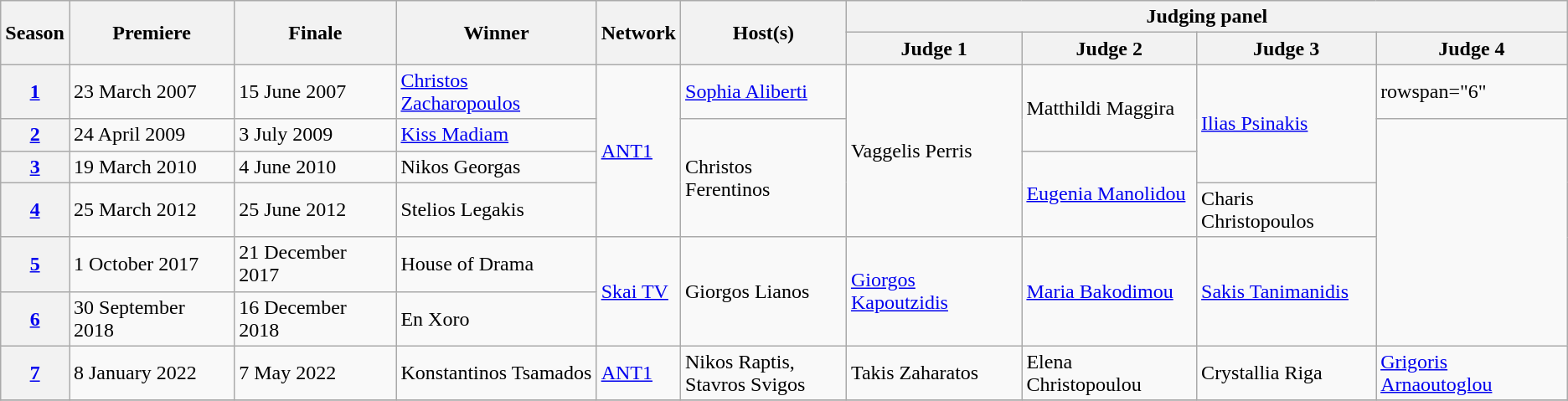<table class="wikitable plainrowheaders center">
<tr>
<th rowspan=2 scope="col">Season</th>
<th rowspan=2 scope="col">Premiere</th>
<th rowspan=2 scope="col">Finale</th>
<th rowspan=2 scope="col">Winner</th>
<th rowspan=2 scope="col">Network</th>
<th rowspan=2 scope="col">Host(s)</th>
<th colspan="4">Judging panel</th>
</tr>
<tr>
<th scope="col">Judge 1</th>
<th scope="col">Judge 2</th>
<th scope="col">Judge 3</th>
<th scope="col">Judge 4</th>
</tr>
<tr>
<th><a href='#'>1</a></th>
<td>23 March 2007</td>
<td>15 June 2007</td>
<td><a href='#'>Christos Zacharopoulos</a></td>
<td rowspan=4><a href='#'>ANT1</a></td>
<td><a href='#'>Sophia Aliberti</a></td>
<td rowspan="4">Vaggelis Perris</td>
<td rowspan="2">Matthildi Maggira</td>
<td rowspan=3><a href='#'>Ilias Psinakis</a></td>
<td>rowspan="6" </td>
</tr>
<tr>
<th><a href='#'>2</a></th>
<td>24 April 2009</td>
<td>3 July 2009</td>
<td><a href='#'>Kiss Madiam</a></td>
<td rowspan=3>Christos Ferentinos</td>
</tr>
<tr>
<th><a href='#'>3</a></th>
<td>19 March 2010</td>
<td>4 June 2010</td>
<td>Nikos Georgas</td>
<td rowspan=2><a href='#'>Eugenia Manolidou</a></td>
</tr>
<tr>
<th><a href='#'>4</a></th>
<td>25 March 2012</td>
<td>25 June 2012</td>
<td>Stelios Legakis</td>
<td>Charis Christopoulos</td>
</tr>
<tr>
<th><a href='#'>5</a></th>
<td>1 October 2017</td>
<td>21 December 2017</td>
<td>House of Drama</td>
<td rowspan=2><a href='#'>Skai TV</a></td>
<td rowspan=2>Giorgos Lianos</td>
<td rowspan="2"><a href='#'>Giorgos Kapoutzidis</a></td>
<td rowspan="2"><a href='#'>Maria Bakodimou</a></td>
<td rowspan=2><a href='#'>Sakis Tanimanidis</a></td>
</tr>
<tr>
<th><a href='#'>6</a></th>
<td>30 September 2018</td>
<td>16 December 2018</td>
<td>En Xoro</td>
</tr>
<tr>
<th><a href='#'>7</a></th>
<td>8 January 2022</td>
<td>7 May 2022</td>
<td>Konstantinos Tsamados</td>
<td><a href='#'>ANT1</a></td>
<td>Nikos Raptis,<br>Stavros Svigos</td>
<td>Takis Zaharatos</td>
<td>Elena Christopoulou</td>
<td>Crystallia Riga</td>
<td><a href='#'>Grigoris Arnaoutoglou</a></td>
</tr>
<tr>
</tr>
</table>
